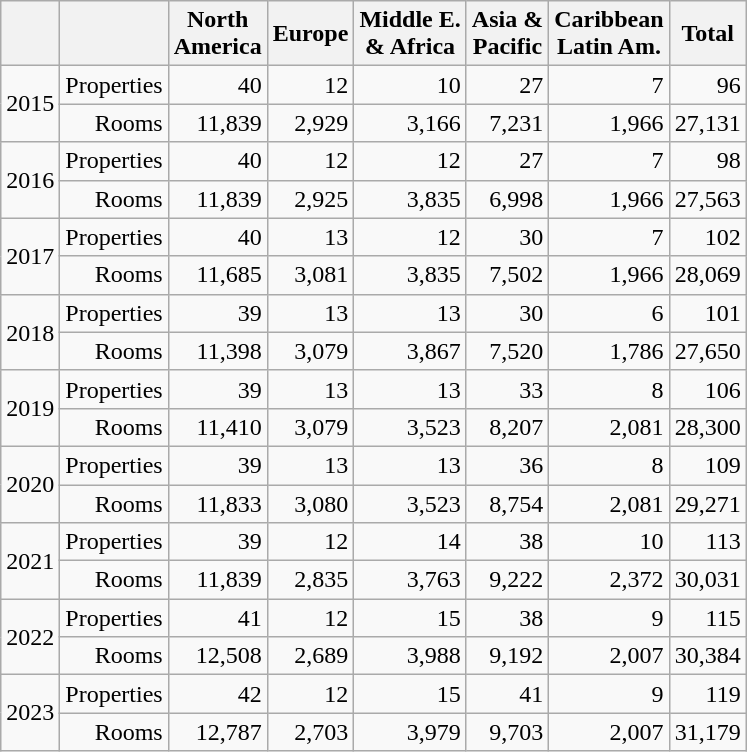<table class="wikitable" style="text-align:right">
<tr>
<th class="unsortable"></th>
<th></th>
<th>North<br>America</th>
<th>Europe</th>
<th>Middle E.<br>& Africa</th>
<th>Asia &<br>Pacific</th>
<th>Caribbean<br>Latin Am.</th>
<th>Total</th>
</tr>
<tr>
<td rowspan=2>2015</td>
<td>Properties</td>
<td>40</td>
<td>12</td>
<td>10</td>
<td>27</td>
<td>7</td>
<td>96</td>
</tr>
<tr>
<td>Rooms</td>
<td>11,839</td>
<td>2,929</td>
<td>3,166</td>
<td>7,231</td>
<td>1,966</td>
<td>27,131</td>
</tr>
<tr>
<td rowspan=2>2016</td>
<td>Properties</td>
<td>40</td>
<td>12</td>
<td>12</td>
<td>27</td>
<td>7</td>
<td>98</td>
</tr>
<tr>
<td>Rooms</td>
<td>11,839</td>
<td>2,925</td>
<td>3,835</td>
<td>6,998</td>
<td>1,966</td>
<td>27,563</td>
</tr>
<tr>
<td rowspan=2>2017</td>
<td>Properties</td>
<td>40</td>
<td>13</td>
<td>12</td>
<td>30</td>
<td>7</td>
<td>102</td>
</tr>
<tr>
<td>Rooms</td>
<td>11,685</td>
<td>3,081</td>
<td>3,835</td>
<td>7,502</td>
<td>1,966</td>
<td>28,069</td>
</tr>
<tr>
<td rowspan=2>2018</td>
<td>Properties</td>
<td>39</td>
<td>13</td>
<td>13</td>
<td>30</td>
<td>6</td>
<td>101</td>
</tr>
<tr>
<td>Rooms</td>
<td>11,398</td>
<td>3,079</td>
<td>3,867</td>
<td>7,520</td>
<td>1,786</td>
<td>27,650</td>
</tr>
<tr>
<td rowspan=2>2019</td>
<td>Properties</td>
<td>39</td>
<td>13</td>
<td>13</td>
<td>33</td>
<td>8</td>
<td>106</td>
</tr>
<tr>
<td>Rooms</td>
<td>11,410</td>
<td>3,079</td>
<td>3,523</td>
<td>8,207</td>
<td>2,081</td>
<td>28,300</td>
</tr>
<tr>
<td rowspan=2>2020</td>
<td>Properties</td>
<td>39</td>
<td>13</td>
<td>13</td>
<td>36</td>
<td>8</td>
<td>109</td>
</tr>
<tr>
<td>Rooms</td>
<td>11,833</td>
<td>3,080</td>
<td>3,523</td>
<td>8,754</td>
<td>2,081</td>
<td>29,271</td>
</tr>
<tr>
<td rowspan=2>2021</td>
<td>Properties</td>
<td>39</td>
<td>12</td>
<td>14</td>
<td>38</td>
<td>10</td>
<td>113</td>
</tr>
<tr>
<td>Rooms</td>
<td>11,839</td>
<td>2,835</td>
<td>3,763</td>
<td>9,222</td>
<td>2,372</td>
<td>30,031</td>
</tr>
<tr>
<td rowspan=2>2022</td>
<td>Properties</td>
<td>41</td>
<td>12</td>
<td>15</td>
<td>38</td>
<td>9</td>
<td>115</td>
</tr>
<tr>
<td>Rooms</td>
<td>12,508</td>
<td>2,689</td>
<td>3,988</td>
<td>9,192</td>
<td>2,007</td>
<td>30,384</td>
</tr>
<tr>
<td rowspan=2>2023</td>
<td>Properties</td>
<td>42</td>
<td>12</td>
<td>15</td>
<td>41</td>
<td>9</td>
<td>119</td>
</tr>
<tr>
<td>Rooms</td>
<td>12,787</td>
<td>2,703</td>
<td>3,979</td>
<td>9,703</td>
<td>2,007</td>
<td>31,179</td>
</tr>
</table>
